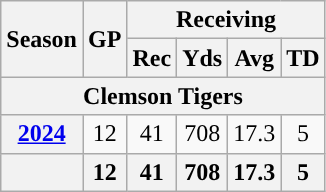<table class="wikitable" style="text-align:center;">
<tr>
<th rowspan="2">Season</th>
<th rowspan="2">GP</th>
<th colspan="4">Receiving</th>
</tr>
<tr>
<th>Rec</th>
<th>Yds</th>
<th>Avg</th>
<th>TD</th>
</tr>
<tr>
<th colspan="11">Clemson Tigers</th>
</tr>
<tr>
<th><a href='#'>2024</a></th>
<td>12</td>
<td>41</td>
<td>708</td>
<td>17.3</td>
<td>5</td>
</tr>
<tr>
<th></th>
<th>12</th>
<th>41</th>
<th>708</th>
<th>17.3</th>
<th>5</th>
</tr>
</table>
